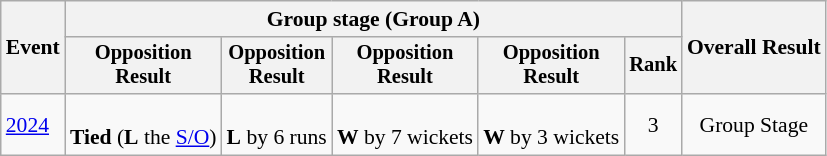<table class=wikitable style=font-size:90%;text-align:center>
<tr>
<th rowspan=2>Event</th>
<th colspan=5>Group stage (Group A)</th>
<th rowspan=2>Overall Result</th>
</tr>
<tr style=font-size:95%>
<th>Opposition<br>Result</th>
<th>Opposition<br>Result</th>
<th>Opposition<br>Result</th>
<th>Opposition<br>Result</th>
<th>Rank</th>
</tr>
<tr>
<td align=left><a href='#'>2024</a></td>
<td><br><strong>Tied</strong> (<strong>L</strong> the <a href='#'>S/O</a>)</td>
<td><br><strong>L</strong> by 6 runs</td>
<td><br><strong>W</strong> by 7 wickets</td>
<td><br><strong>W</strong> by 3 wickets</td>
<td>3</td>
<td>Group Stage</td>
</tr>
</table>
